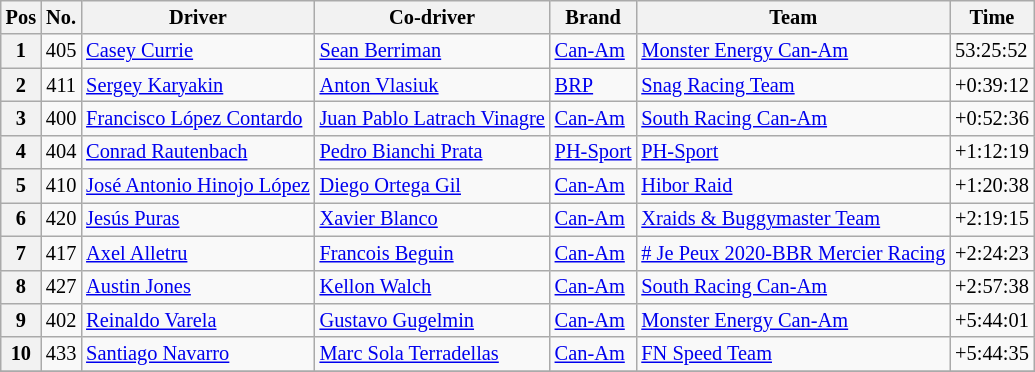<table class="wikitable" style="font-size:85%">
<tr>
<th>Pos</th>
<th>No.</th>
<th>Driver</th>
<th>Co-driver</th>
<th>Brand</th>
<th>Team</th>
<th>Time</th>
</tr>
<tr>
<th>1</th>
<td align="center">405</td>
<td> <a href='#'>Casey Currie</a></td>
<td> <a href='#'>Sean Berriman</a></td>
<td><a href='#'>Can-Am</a></td>
<td><a href='#'>Monster Energy Can-Am</a></td>
<td>53:25:52</td>
</tr>
<tr>
<th>2</th>
<td align="center">411</td>
<td> <a href='#'>Sergey Karyakin</a></td>
<td> <a href='#'>Anton Vlasiuk</a></td>
<td><a href='#'>BRP</a></td>
<td><a href='#'>Snag Racing Team</a></td>
<td>+0:39:12</td>
</tr>
<tr>
<th>3</th>
<td align="center">400</td>
<td> <a href='#'>Francisco López Contardo</a></td>
<td> <a href='#'>Juan Pablo Latrach Vinagre</a></td>
<td><a href='#'>Can-Am</a></td>
<td><a href='#'>South Racing Can-Am</a></td>
<td>+0:52:36</td>
</tr>
<tr>
<th>4</th>
<td align="center">404</td>
<td> <a href='#'>Conrad Rautenbach</a></td>
<td> <a href='#'>Pedro Bianchi Prata</a></td>
<td><a href='#'>PH-Sport</a></td>
<td><a href='#'>PH-Sport</a></td>
<td>+1:12:19</td>
</tr>
<tr>
<th>5</th>
<td align="center">410</td>
<td> <a href='#'>José Antonio Hinojo López</a></td>
<td> <a href='#'>Diego Ortega Gil</a></td>
<td><a href='#'>Can-Am</a></td>
<td><a href='#'>Hibor Raid</a></td>
<td>+1:20:38</td>
</tr>
<tr>
<th>6</th>
<td align="center">420</td>
<td> <a href='#'>Jesús Puras</a></td>
<td> <a href='#'>Xavier Blanco</a></td>
<td><a href='#'>Can-Am</a></td>
<td><a href='#'>Xraids & Buggymaster Team</a></td>
<td>+2:19:15</td>
</tr>
<tr>
<th>7</th>
<td align="center">417</td>
<td> <a href='#'>Axel Alletru</a></td>
<td> <a href='#'>Francois Beguin</a></td>
<td><a href='#'>Can-Am</a></td>
<td><a href='#'># Je Peux 2020-BBR Mercier Racing</a></td>
<td>+2:24:23</td>
</tr>
<tr>
<th>8</th>
<td align="center">427</td>
<td> <a href='#'>Austin Jones</a></td>
<td> <a href='#'>Kellon Walch</a></td>
<td><a href='#'>Can-Am</a></td>
<td><a href='#'>South Racing Can-Am</a></td>
<td>+2:57:38</td>
</tr>
<tr>
<th>9</th>
<td align="center">402</td>
<td> <a href='#'>Reinaldo Varela</a></td>
<td> <a href='#'>Gustavo Gugelmin</a></td>
<td><a href='#'>Can-Am</a></td>
<td><a href='#'>Monster Energy Can-Am</a></td>
<td>+5:44:01</td>
</tr>
<tr>
<th>10</th>
<td align="center">433</td>
<td> <a href='#'>Santiago Navarro</a></td>
<td> <a href='#'>Marc Sola Terradellas</a></td>
<td><a href='#'>Can-Am</a></td>
<td><a href='#'>FN Speed Team</a></td>
<td>+5:44:35</td>
</tr>
<tr>
</tr>
</table>
